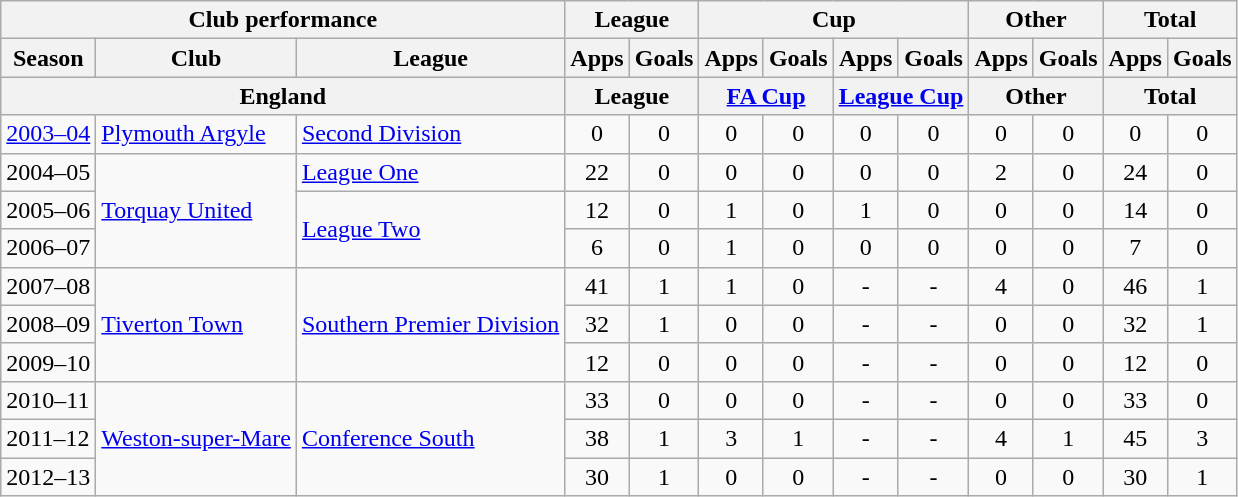<table class="wikitable">
<tr>
<th colspan="3">Club performance</th>
<th colspan="2">League</th>
<th colspan="4">Cup</th>
<th colspan="2">Other</th>
<th colspan="2">Total</th>
</tr>
<tr>
<th>Season</th>
<th>Club</th>
<th>League</th>
<th>Apps</th>
<th>Goals</th>
<th>Apps</th>
<th>Goals</th>
<th>Apps</th>
<th>Goals</th>
<th>Apps</th>
<th>Goals</th>
<th>Apps</th>
<th>Goals</th>
</tr>
<tr>
<th colspan="3">England</th>
<th colspan="2">League</th>
<th colspan="2"><a href='#'>FA Cup</a></th>
<th colspan="2"><a href='#'>League Cup</a></th>
<th colspan="2">Other</th>
<th colspan="2">Total</th>
</tr>
<tr>
<td><a href='#'>2003–04</a></td>
<td><a href='#'>Plymouth Argyle</a></td>
<td><a href='#'>Second Division</a></td>
<td align="center">0</td>
<td align="center">0</td>
<td align="center">0</td>
<td align="center">0</td>
<td align="center">0</td>
<td align="center">0</td>
<td align="center">0</td>
<td align="center">0</td>
<td align="center">0</td>
<td align="center">0</td>
</tr>
<tr>
<td>2004–05</td>
<td rowspan="3"><a href='#'>Torquay United</a></td>
<td><a href='#'>League One</a></td>
<td align="center">22</td>
<td align="center">0</td>
<td align="center">0</td>
<td align="center">0</td>
<td align="center">0</td>
<td align="center">0</td>
<td align="center">2</td>
<td align="center">0</td>
<td align="center">24</td>
<td align="center">0</td>
</tr>
<tr>
<td>2005–06</td>
<td rowspan="2"><a href='#'>League Two</a></td>
<td align="center">12</td>
<td align="center">0</td>
<td align="center">1</td>
<td align="center">0</td>
<td align="center">1</td>
<td align="center">0</td>
<td align="center">0</td>
<td align="center">0</td>
<td align="center">14</td>
<td align="center">0</td>
</tr>
<tr>
<td>2006–07</td>
<td align="center">6</td>
<td align="center">0</td>
<td align="center">1</td>
<td align="center">0</td>
<td align="center">0</td>
<td align="center">0</td>
<td align="center">0</td>
<td align="center">0</td>
<td align="center">7</td>
<td align="center">0</td>
</tr>
<tr>
<td>2007–08</td>
<td rowspan="3"><a href='#'>Tiverton Town</a></td>
<td rowspan="3"><a href='#'>Southern Premier Division</a></td>
<td align="center">41</td>
<td align="center">1</td>
<td align="center">1</td>
<td align="center">0</td>
<td align="center">-</td>
<td align="center">-</td>
<td align="center">4</td>
<td align="center">0</td>
<td align="center">46</td>
<td align="center">1</td>
</tr>
<tr>
<td>2008–09</td>
<td align="center">32</td>
<td align="center">1</td>
<td align="center">0</td>
<td align="center">0</td>
<td align="center">-</td>
<td align="center">-</td>
<td align="center">0</td>
<td align="center">0</td>
<td align="center">32</td>
<td align="center">1</td>
</tr>
<tr>
<td>2009–10</td>
<td align="center">12</td>
<td align="center">0</td>
<td align="center">0</td>
<td align="center">0</td>
<td align="center">-</td>
<td align="center">-</td>
<td align="center">0</td>
<td align="center">0</td>
<td align="center">12</td>
<td align="center">0</td>
</tr>
<tr>
<td>2010–11</td>
<td rowspan="3"><a href='#'>Weston-super-Mare</a></td>
<td rowspan="3"><a href='#'>Conference South</a></td>
<td align="center">33</td>
<td align="center">0</td>
<td align="center">0</td>
<td align="center">0</td>
<td align="center">-</td>
<td align="center">-</td>
<td align="center">0</td>
<td align="center">0</td>
<td align="center">33</td>
<td align="center">0</td>
</tr>
<tr>
<td>2011–12</td>
<td align="center">38</td>
<td align="center">1</td>
<td align="center">3</td>
<td align="center">1</td>
<td align="center">-</td>
<td align="center">-</td>
<td align="center">4</td>
<td align="center">1</td>
<td align="center">45</td>
<td align="center">3</td>
</tr>
<tr>
<td>2012–13</td>
<td align="center">30</td>
<td align="center">1</td>
<td align="center">0</td>
<td align="center">0</td>
<td align="center">-</td>
<td align="center">-</td>
<td align="center">0</td>
<td align="center">0</td>
<td align="center">30</td>
<td align="center">1</td>
</tr>
</table>
